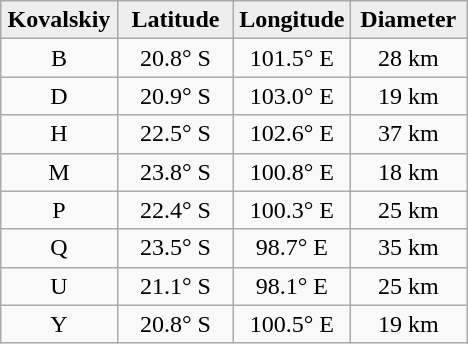<table class="wikitable">
<tr>
<th width="25%" style="background:#eeeeee;">Kovalskiy</th>
<th width="25%" style="background:#eeeeee;">Latitude</th>
<th width="25%" style="background:#eeeeee;">Longitude</th>
<th width="25%" style="background:#eeeeee;">Diameter</th>
</tr>
<tr>
<td align="center">B</td>
<td align="center">20.8° S</td>
<td align="center">101.5° E</td>
<td align="center">28 km</td>
</tr>
<tr>
<td align="center">D</td>
<td align="center">20.9° S</td>
<td align="center">103.0° E</td>
<td align="center">19 km</td>
</tr>
<tr>
<td align="center">H</td>
<td align="center">22.5° S</td>
<td align="center">102.6° E</td>
<td align="center">37 km</td>
</tr>
<tr>
<td align="center">M</td>
<td align="center">23.8° S</td>
<td align="center">100.8° E</td>
<td align="center">18 km</td>
</tr>
<tr>
<td align="center">P</td>
<td align="center">22.4° S</td>
<td align="center">100.3° E</td>
<td align="center">25 km</td>
</tr>
<tr>
<td align="center">Q</td>
<td align="center">23.5° S</td>
<td align="center">98.7° E</td>
<td align="center">35 km</td>
</tr>
<tr>
<td align="center">U</td>
<td align="center">21.1° S</td>
<td align="center">98.1° E</td>
<td align="center">25 km</td>
</tr>
<tr>
<td align="center">Y</td>
<td align="center">20.8° S</td>
<td align="center">100.5° E</td>
<td align="center">19 km</td>
</tr>
</table>
